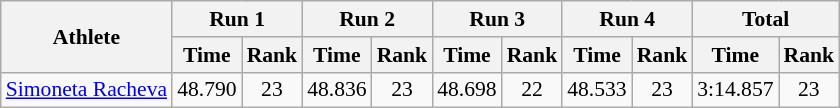<table class="wikitable" border="1" style="font-size:90%">
<tr>
<th rowspan="2">Athlete</th>
<th colspan="2">Run 1</th>
<th colspan="2">Run 2</th>
<th colspan="2">Run 3</th>
<th colspan="2">Run 4</th>
<th colspan="2">Total</th>
</tr>
<tr>
<th>Time</th>
<th>Rank</th>
<th>Time</th>
<th>Rank</th>
<th>Time</th>
<th>Rank</th>
<th>Time</th>
<th>Rank</th>
<th>Time</th>
<th>Rank</th>
</tr>
<tr>
<td><a href='#'>Simoneta Racheva</a></td>
<td align="center">48.790</td>
<td align="center">23</td>
<td align="center">48.836</td>
<td align="center">23</td>
<td align="center">48.698</td>
<td align="center">22</td>
<td align="center">48.533</td>
<td align="center">23</td>
<td align="center">3:14.857</td>
<td align="center">23</td>
</tr>
</table>
